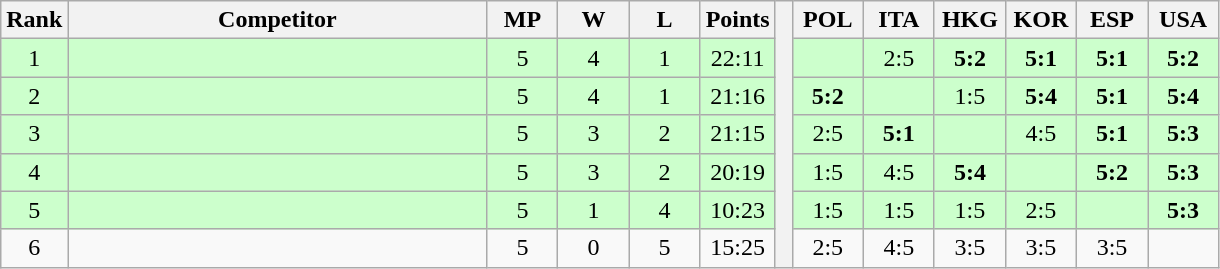<table class="wikitable" style="text-align:center">
<tr>
<th>Rank</th>
<th style="width:17em">Competitor</th>
<th style="width:2.5em">MP</th>
<th style="width:2.5em">W</th>
<th style="width:2.5em">L</th>
<th>Points</th>
<th rowspan="7"> </th>
<th style="width:2.5em">POL</th>
<th style="width:2.5em">ITA</th>
<th style="width:2.5em">HKG</th>
<th style="width:2.5em">KOR</th>
<th style="width:2.5em">ESP</th>
<th style="width:2.5em">USA</th>
</tr>
<tr style="background:#cfc;">
<td>1</td>
<td style="text-align:left"></td>
<td>5</td>
<td>4</td>
<td>1</td>
<td>22:11</td>
<td></td>
<td>2:5</td>
<td><strong>5:2</strong></td>
<td><strong>5:1</strong></td>
<td><strong>5:1</strong></td>
<td><strong>5:2</strong></td>
</tr>
<tr style="background:#cfc;">
<td>2</td>
<td style="text-align:left"></td>
<td>5</td>
<td>4</td>
<td>1</td>
<td>21:16</td>
<td><strong>5:2</strong></td>
<td></td>
<td>1:5</td>
<td><strong>5:4</strong></td>
<td><strong>5:1</strong></td>
<td><strong>5:4</strong></td>
</tr>
<tr style="background:#cfc;">
<td>3</td>
<td style="text-align:left"></td>
<td>5</td>
<td>3</td>
<td>2</td>
<td>21:15</td>
<td>2:5</td>
<td><strong>5:1</strong></td>
<td></td>
<td>4:5</td>
<td><strong>5:1</strong></td>
<td><strong>5:3</strong></td>
</tr>
<tr style="background:#cfc;">
<td>4</td>
<td style="text-align:left"></td>
<td>5</td>
<td>3</td>
<td>2</td>
<td>20:19</td>
<td>1:5</td>
<td>4:5</td>
<td><strong>5:4</strong></td>
<td></td>
<td><strong>5:2</strong></td>
<td><strong>5:3</strong></td>
</tr>
<tr style="background:#cfc;">
<td>5</td>
<td style="text-align:left"></td>
<td>5</td>
<td>1</td>
<td>4</td>
<td>10:23</td>
<td>1:5</td>
<td>1:5</td>
<td>1:5</td>
<td>2:5</td>
<td></td>
<td><strong>5:3</strong></td>
</tr>
<tr>
<td>6</td>
<td style="text-align:left"></td>
<td>5</td>
<td>0</td>
<td>5</td>
<td>15:25</td>
<td>2:5</td>
<td>4:5</td>
<td>3:5</td>
<td>3:5</td>
<td>3:5</td>
<td></td>
</tr>
</table>
